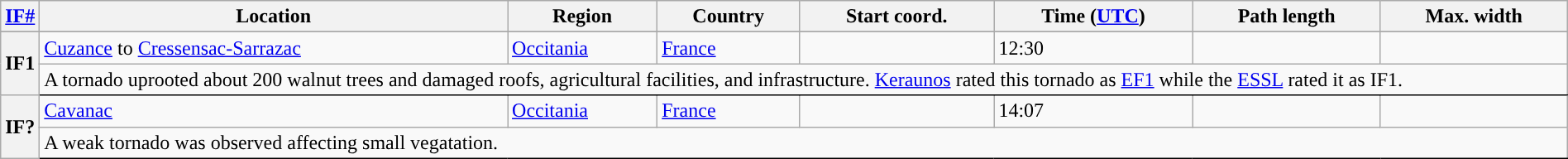<table class="wikitable sortable" style="width:100%;">
<tr>
<th scope="col" width="2%" align="center"><a href='#'>IF#</a></th>
<th scope="col" align="center" class="unsortable">Location</th>
<th scope="col" align="center" class="unsortable">Region</th>
<th scope="col" align="center">Country</th>
<th scope="col" align="center">Start coord.</th>
<th scope="col" align="center">Time (<a href='#'>UTC</a>)</th>
<th scope="col" align="center">Path length</th>
<th scope="col" align="center">Max. width</th>
</tr>
<tr>
</tr>
<tr>
<th scope="row" rowspan="2" style="background-color:#">IF1</th>
<td><a href='#'>Cuzance</a> to <a href='#'>Cressensac-Sarrazac</a></td>
<td><a href='#'>Occitania</a></td>
<td><a href='#'>France</a></td>
<td></td>
<td>12:30</td>
<td></td>
<td></td>
</tr>
<tr class="expand-child">
<td colspan="8" style=" border-bottom: 1px solid black;">A tornado uprooted about 200 walnut trees and damaged roofs, agricultural facilities, and infrastructure. <a href='#'>Keraunos</a> rated this tornado as <a href='#'>EF1</a> while the <a href='#'>ESSL</a> rated it as IF1.</td>
</tr>
<tr>
<th scope="row" rowspan="2" style="background-color:#">IF?</th>
<td><a href='#'>Cavanac</a></td>
<td><a href='#'>Occitania</a></td>
<td><a href='#'>France</a></td>
<td></td>
<td>14:07</td>
<td></td>
<td></td>
</tr>
<tr class="expand-child">
<td colspan="8" style=" border-bottom: 1px solid black;">A weak tornado was observed affecting small vegatation.</td>
</tr>
</table>
